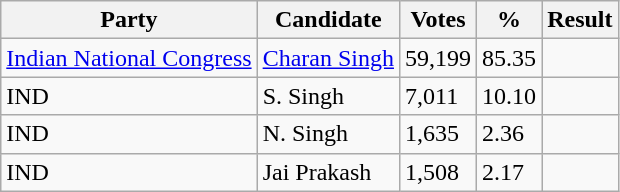<table class="wikitable">
<tr>
<th>Party</th>
<th>Candidate</th>
<th>Votes</th>
<th>%</th>
<th>Result</th>
</tr>
<tr>
<td><a href='#'>Indian National Congress</a></td>
<td><a href='#'>Charan Singh</a></td>
<td>59,199</td>
<td>85.35</td>
<td></td>
</tr>
<tr>
<td>IND</td>
<td>S. Singh</td>
<td>7,011</td>
<td>10.10</td>
<td></td>
</tr>
<tr>
<td>IND</td>
<td>N. Singh</td>
<td>1,635</td>
<td>2.36</td>
<td></td>
</tr>
<tr>
<td>IND</td>
<td>Jai Prakash</td>
<td>1,508</td>
<td>2.17</td>
<td></td>
</tr>
</table>
